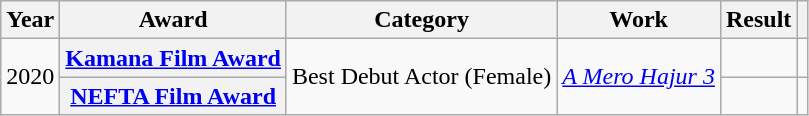<table class="wikitable plainrowheaders sortable">
<tr>
<th>Year</th>
<th>Award</th>
<th>Category</th>
<th>Work</th>
<th>Result</th>
<th class="unsortable"></th>
</tr>
<tr>
<td rowspan="2">2020</td>
<th scope="row"><a href='#'>Kamana Film Award</a></th>
<td rowspan="2">Best Debut Actor (Female)</td>
<td rowspan="2"><em><a href='#'>A Mero Hajur 3</a></em></td>
<td></td>
<td style="text-align:center;"></td>
</tr>
<tr>
<th scope="row"><a href='#'>NEFTA Film Award</a></th>
<td></td>
<td style="text-align:center;"></td>
</tr>
</table>
